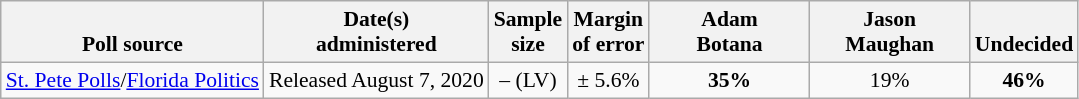<table class="wikitable" style="font-size:90%;text-align:center;">
<tr valign=bottom>
<th>Poll source</th>
<th>Date(s)<br>administered</th>
<th>Sample<br>size</th>
<th>Margin<br>of error</th>
<th style="width:100px;">Adam<br>Botana</th>
<th style="width:100px;">Jason<br>Maughan</th>
<th>Undecided</th>
</tr>
<tr>
<td style="text-align:left;"><a href='#'>St. Pete Polls</a>/<a href='#'>Florida Politics</a></td>
<td>Released August 7, 2020</td>
<td>– (LV)</td>
<td>± 5.6%</td>
<td><strong>35%</strong></td>
<td>19%</td>
<td><strong>46%</strong></td>
</tr>
</table>
